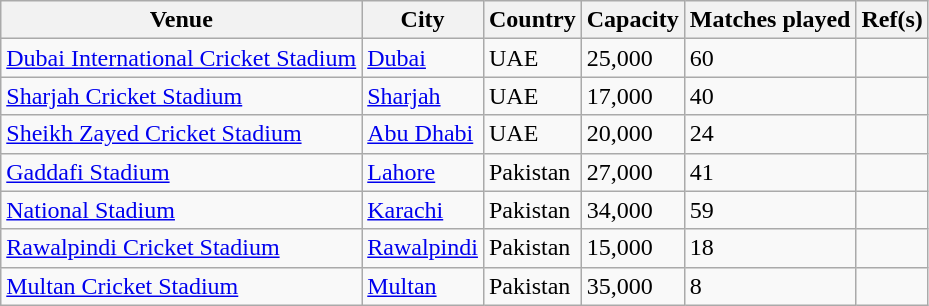<table class="wikitable" style="text-align:left;">
<tr>
<th>Venue</th>
<th>City</th>
<th>Country</th>
<th>Capacity</th>
<th>Matches played</th>
<th>Ref(s)</th>
</tr>
<tr>
<td><a href='#'>Dubai International Cricket Stadium</a></td>
<td><a href='#'>Dubai</a></td>
<td>UAE</td>
<td>25,000</td>
<td>60</td>
<td></td>
</tr>
<tr>
<td><a href='#'>Sharjah Cricket Stadium</a></td>
<td><a href='#'>Sharjah</a></td>
<td>UAE</td>
<td>17,000</td>
<td>40</td>
<td></td>
</tr>
<tr>
<td><a href='#'>Sheikh Zayed Cricket Stadium</a></td>
<td><a href='#'>Abu Dhabi</a></td>
<td>UAE</td>
<td>20,000</td>
<td>24</td>
<td></td>
</tr>
<tr>
<td><a href='#'>Gaddafi Stadium</a></td>
<td><a href='#'>Lahore</a></td>
<td>Pakistan</td>
<td>27,000</td>
<td>41</td>
<td></td>
</tr>
<tr>
<td><a href='#'>National Stadium</a></td>
<td><a href='#'>Karachi</a></td>
<td>Pakistan</td>
<td>34,000</td>
<td>59</td>
<td></td>
</tr>
<tr>
<td><a href='#'>Rawalpindi Cricket Stadium</a></td>
<td><a href='#'>Rawalpindi</a></td>
<td>Pakistan</td>
<td>15,000</td>
<td>18</td>
<td></td>
</tr>
<tr>
<td><a href='#'>Multan Cricket Stadium</a></td>
<td><a href='#'>Multan</a></td>
<td>Pakistan</td>
<td>35,000</td>
<td>8</td>
<td></td>
</tr>
</table>
